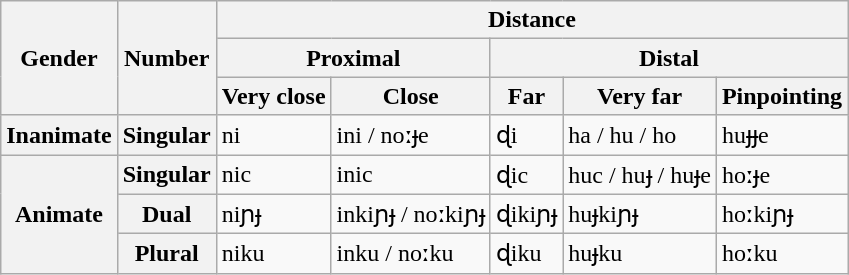<table class="wikitable">
<tr>
<th rowspan="3">Gender</th>
<th rowspan="3">Number</th>
<th colspan="5">Distance</th>
</tr>
<tr>
<th colspan="2">Proximal</th>
<th colspan="3">Distal</th>
</tr>
<tr>
<th>Very close</th>
<th>Close</th>
<th>Far</th>
<th>Very far</th>
<th>Pinpointing</th>
</tr>
<tr>
<th>Inanimate</th>
<th>Singular</th>
<td>ni</td>
<td>ini / noːɟe</td>
<td>ɖi</td>
<td>ha / hu / ho</td>
<td>huɟɟe</td>
</tr>
<tr>
<th rowspan="3">Animate</th>
<th>Singular</th>
<td>nic</td>
<td>inic</td>
<td>ɖic</td>
<td>huc / huɟ / huɟe</td>
<td>hoːɟe</td>
</tr>
<tr>
<th>Dual</th>
<td>niɲɟ</td>
<td>inkiɲɟ / noːkiɲɟ</td>
<td>ɖikiɲɟ</td>
<td>huɟkiɲɟ</td>
<td>hoːkiɲɟ</td>
</tr>
<tr>
<th>Plural</th>
<td>niku</td>
<td>inku / noːku</td>
<td>ɖiku</td>
<td>huɟku</td>
<td>hoːku</td>
</tr>
</table>
